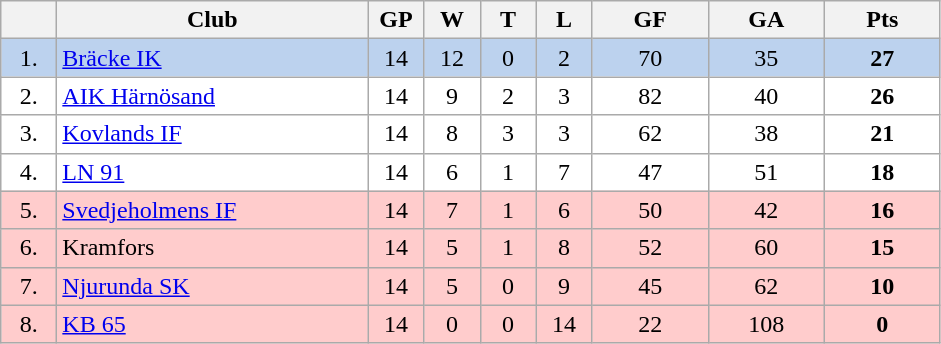<table class="wikitable">
<tr>
<th width="30"></th>
<th width="200">Club</th>
<th width="30">GP</th>
<th width="30">W</th>
<th width="30">T</th>
<th width="30">L</th>
<th width="70">GF</th>
<th width="70">GA</th>
<th width="70">Pts</th>
</tr>
<tr bgcolor="#BCD2EE" align="center">
<td>1.</td>
<td align="left"><a href='#'>Bräcke IK</a></td>
<td>14</td>
<td>12</td>
<td>0</td>
<td>2</td>
<td>70</td>
<td>35</td>
<td><strong>27</strong></td>
</tr>
<tr bgcolor="#FFFFFF" align="center">
<td>2.</td>
<td align="left"><a href='#'>AIK Härnösand</a></td>
<td>14</td>
<td>9</td>
<td>2</td>
<td>3</td>
<td>82</td>
<td>40</td>
<td><strong>26</strong></td>
</tr>
<tr bgcolor="#FFFFFF" align="center">
<td>3.</td>
<td align="left"><a href='#'>Kovlands IF</a></td>
<td>14</td>
<td>8</td>
<td>3</td>
<td>3</td>
<td>62</td>
<td>38</td>
<td><strong>21</strong></td>
</tr>
<tr bgcolor="#FFFFFF" align="center">
<td>4.</td>
<td align="left"><a href='#'>LN 91</a></td>
<td>14</td>
<td>6</td>
<td>1</td>
<td>7</td>
<td>47</td>
<td>51</td>
<td><strong>18</strong></td>
</tr>
<tr bgcolor="#FFCCCC" align="center">
<td>5.</td>
<td align="left"><a href='#'>Svedjeholmens IF</a></td>
<td>14</td>
<td>7</td>
<td>1</td>
<td>6</td>
<td>50</td>
<td>42</td>
<td><strong>16</strong></td>
</tr>
<tr bgcolor="#FFCCCC" align="center">
<td>6.</td>
<td align="left">Kramfors</td>
<td>14</td>
<td>5</td>
<td>1</td>
<td>8</td>
<td>52</td>
<td>60</td>
<td><strong>15</strong></td>
</tr>
<tr bgcolor="#FFCCCC" align="center">
<td>7.</td>
<td align="left"><a href='#'>Njurunda SK</a></td>
<td>14</td>
<td>5</td>
<td>0</td>
<td>9</td>
<td>45</td>
<td>62</td>
<td><strong>10</strong></td>
</tr>
<tr bgcolor="#FFCCCC" align="center">
<td>8.</td>
<td align="left"><a href='#'>KB 65</a></td>
<td>14</td>
<td>0</td>
<td>0</td>
<td>14</td>
<td>22</td>
<td>108</td>
<td><strong>0</strong></td>
</tr>
</table>
